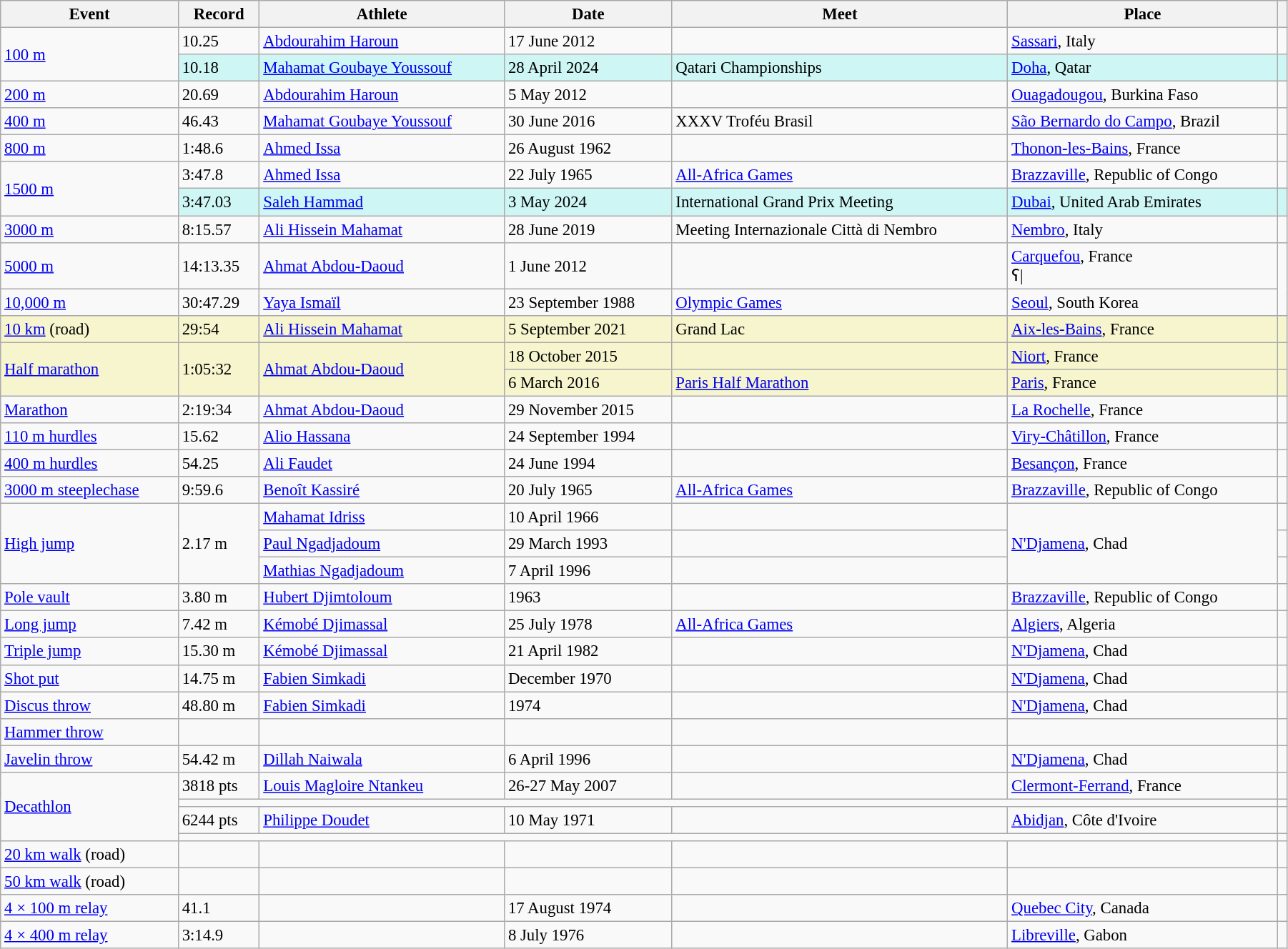<table class="wikitable" style="font-size:95%; width: 95%;">
<tr>
<th>Event</th>
<th>Record</th>
<th>Athlete</th>
<th>Date</th>
<th>Meet</th>
<th>Place</th>
<th></th>
</tr>
<tr>
<td rowspan=2><a href='#'>100 m</a></td>
<td>10.25 </td>
<td><a href='#'>Abdourahim Haroun</a></td>
<td>17 June 2012</td>
<td></td>
<td><a href='#'>Sassari</a>, Italy</td>
<td></td>
</tr>
<tr bgcolor="#CEF6F5">
<td>10.18 </td>
<td><a href='#'>Mahamat Goubaye Youssouf</a></td>
<td>28 April 2024</td>
<td>Qatari Championships</td>
<td><a href='#'>Doha</a>, Qatar</td>
<td></td>
</tr>
<tr>
<td><a href='#'>200 m</a></td>
<td>20.69</td>
<td><a href='#'>Abdourahim Haroun</a></td>
<td>5 May 2012</td>
<td></td>
<td><a href='#'>Ouagadougou</a>, Burkina Faso</td>
<td></td>
</tr>
<tr>
<td><a href='#'>400 m</a></td>
<td>46.43</td>
<td><a href='#'>Mahamat Goubaye Youssouf</a></td>
<td>30 June 2016</td>
<td>XXXV Troféu Brasil</td>
<td><a href='#'>São Bernardo do Campo</a>, Brazil</td>
<td></td>
</tr>
<tr>
<td><a href='#'>800 m</a></td>
<td>1:48.6 </td>
<td><a href='#'>Ahmed Issa</a></td>
<td>26 August 1962</td>
<td></td>
<td><a href='#'>Thonon-les-Bains</a>, France</td>
<td></td>
</tr>
<tr>
<td rowspan=2><a href='#'>1500 m</a></td>
<td>3:47.8 </td>
<td><a href='#'>Ahmed Issa</a></td>
<td>22 July 1965</td>
<td><a href='#'>All-Africa Games</a></td>
<td><a href='#'>Brazzaville</a>, Republic of Congo</td>
<td></td>
</tr>
<tr bgcolor="#CEF6F5">
<td>3:47.03</td>
<td><a href='#'>Saleh Hammad</a></td>
<td>3 May 2024</td>
<td>International Grand Prix Meeting</td>
<td><a href='#'>Dubai</a>, United Arab Emirates</td>
<td></td>
</tr>
<tr>
<td><a href='#'>3000 m</a></td>
<td>8:15.57</td>
<td><a href='#'>Ali Hissein Mahamat</a></td>
<td>28 June 2019</td>
<td>Meeting Internazionale Città di Nembro</td>
<td><a href='#'>Nembro</a>, Italy</td>
<td></td>
</tr>
<tr>
<td><a href='#'>5000 m</a></td>
<td>14:13.35</td>
<td><a href='#'>Ahmat Abdou-Daoud</a></td>
<td>1 June 2012</td>
<td></td>
<td><a href='#'>Carquefou</a>, France<br>ʕ|</td>
</tr>
<tr>
<td><a href='#'>10,000 m</a></td>
<td>30:47.29</td>
<td><a href='#'>Yaya Ismaïl</a></td>
<td>23 September 1988</td>
<td><a href='#'>Olympic Games</a></td>
<td><a href='#'>Seoul</a>, South Korea</td>
</tr>
<tr style="background:#f6F5CE;">
<td><a href='#'>10 km</a> (road)</td>
<td>29:54</td>
<td><a href='#'>Ali Hissein Mahamat</a></td>
<td>5 September 2021</td>
<td>Grand Lac</td>
<td><a href='#'>Aix-les-Bains</a>, France</td>
<td></td>
</tr>
<tr style="background:#f6F5CE;">
<td rowspan=2><a href='#'>Half marathon</a></td>
<td rowspan=2>1:05:32</td>
<td rowspan=2><a href='#'>Ahmat Abdou-Daoud</a></td>
<td>18 October 2015</td>
<td></td>
<td><a href='#'>Niort</a>, France</td>
<td></td>
</tr>
<tr style="background:#f6F5CE;">
<td>6 March 2016</td>
<td><a href='#'>Paris Half Marathon</a></td>
<td><a href='#'>Paris</a>, France</td>
<td></td>
</tr>
<tr>
<td><a href='#'>Marathon</a></td>
<td>2:19:34</td>
<td><a href='#'>Ahmat Abdou-Daoud</a></td>
<td>29 November 2015</td>
<td></td>
<td><a href='#'>La Rochelle</a>, France</td>
<td></td>
</tr>
<tr>
<td><a href='#'>110 m hurdles</a></td>
<td>15.62</td>
<td><a href='#'>Alio Hassana</a></td>
<td>24 September 1994</td>
<td></td>
<td><a href='#'>Viry-Châtillon</a>, France</td>
<td></td>
</tr>
<tr>
<td><a href='#'>400 m hurdles</a></td>
<td>54.25</td>
<td><a href='#'>Ali Faudet</a></td>
<td>24 June 1994</td>
<td></td>
<td><a href='#'>Besançon</a>, France</td>
<td></td>
</tr>
<tr>
<td><a href='#'>3000 m steeplechase</a></td>
<td>9:59.6 </td>
<td><a href='#'>Benoît Kassiré</a></td>
<td>20 July 1965</td>
<td><a href='#'>All-Africa Games</a></td>
<td><a href='#'>Brazzaville</a>, Republic of Congo</td>
<td></td>
</tr>
<tr>
<td rowspan=3><a href='#'>High jump</a></td>
<td rowspan=3>2.17 m</td>
<td><a href='#'>Mahamat Idriss</a></td>
<td>10 April 1966</td>
<td></td>
<td rowspan=3><a href='#'>N'Djamena</a>, Chad</td>
<td></td>
</tr>
<tr>
<td><a href='#'>Paul Ngadjadoum</a></td>
<td>29 March 1993</td>
<td></td>
<td></td>
</tr>
<tr>
<td><a href='#'>Mathias Ngadjadoum</a></td>
<td>7 April 1996</td>
<td></td>
<td></td>
</tr>
<tr>
<td><a href='#'>Pole vault</a></td>
<td>3.80 m</td>
<td><a href='#'>Hubert Djimtoloum</a></td>
<td>1963</td>
<td></td>
<td><a href='#'>Brazzaville</a>, Republic of Congo</td>
<td></td>
</tr>
<tr>
<td><a href='#'>Long jump</a></td>
<td>7.42 m</td>
<td><a href='#'>Kémobé Djimassal</a></td>
<td>25 July 1978</td>
<td><a href='#'>All-Africa Games</a></td>
<td><a href='#'>Algiers</a>, Algeria</td>
<td></td>
</tr>
<tr>
<td><a href='#'>Triple jump</a></td>
<td>15.30 m</td>
<td><a href='#'>Kémobé Djimassal</a></td>
<td>21 April 1982</td>
<td></td>
<td><a href='#'>N'Djamena</a>, Chad</td>
<td></td>
</tr>
<tr>
<td><a href='#'>Shot put</a></td>
<td>14.75 m</td>
<td><a href='#'>Fabien Simkadi</a></td>
<td>December 1970</td>
<td></td>
<td><a href='#'>N'Djamena</a>, Chad</td>
<td></td>
</tr>
<tr>
<td><a href='#'>Discus throw</a></td>
<td>48.80 m</td>
<td><a href='#'>Fabien Simkadi</a></td>
<td>1974</td>
<td></td>
<td><a href='#'>N'Djamena</a>, Chad</td>
<td></td>
</tr>
<tr>
<td><a href='#'>Hammer throw</a></td>
<td></td>
<td></td>
<td></td>
<td></td>
<td></td>
<td></td>
</tr>
<tr>
<td><a href='#'>Javelin throw</a></td>
<td>54.42 m</td>
<td><a href='#'>Dillah Naiwala</a></td>
<td>6 April 1996</td>
<td></td>
<td><a href='#'>N'Djamena</a>, Chad</td>
<td></td>
</tr>
<tr>
<td rowspan=4><a href='#'>Decathlon</a></td>
<td>3818 pts </td>
<td><a href='#'>Louis Magloire Ntankeu</a></td>
<td>26-27 May 2007</td>
<td></td>
<td><a href='#'>Clermont-Ferrand</a>, France</td>
<td></td>
</tr>
<tr>
<td colspan=5></td>
<td></td>
</tr>
<tr>
<td>6244 pts</td>
<td><a href='#'>Philippe Doudet</a></td>
<td>10 May 1971</td>
<td></td>
<td><a href='#'>Abidjan</a>, Côte d'Ivoire</td>
<td></td>
</tr>
<tr>
<td colspan=5></td>
<td></td>
</tr>
<tr>
<td><a href='#'>20 km walk</a> (road)</td>
<td></td>
<td></td>
<td></td>
<td></td>
<td></td>
<td></td>
</tr>
<tr>
<td><a href='#'>50 km walk</a> (road)</td>
<td></td>
<td></td>
<td></td>
<td></td>
<td></td>
<td></td>
</tr>
<tr>
<td><a href='#'>4 × 100 m relay</a></td>
<td>41.1 </td>
<td></td>
<td>17 August 1974</td>
<td></td>
<td><a href='#'>Quebec City</a>, Canada</td>
<td></td>
</tr>
<tr>
<td><a href='#'>4 × 400 m relay</a></td>
<td>3:14.9 </td>
<td></td>
<td>8 July 1976</td>
<td></td>
<td><a href='#'>Libreville</a>, Gabon</td>
<td></td>
</tr>
</table>
